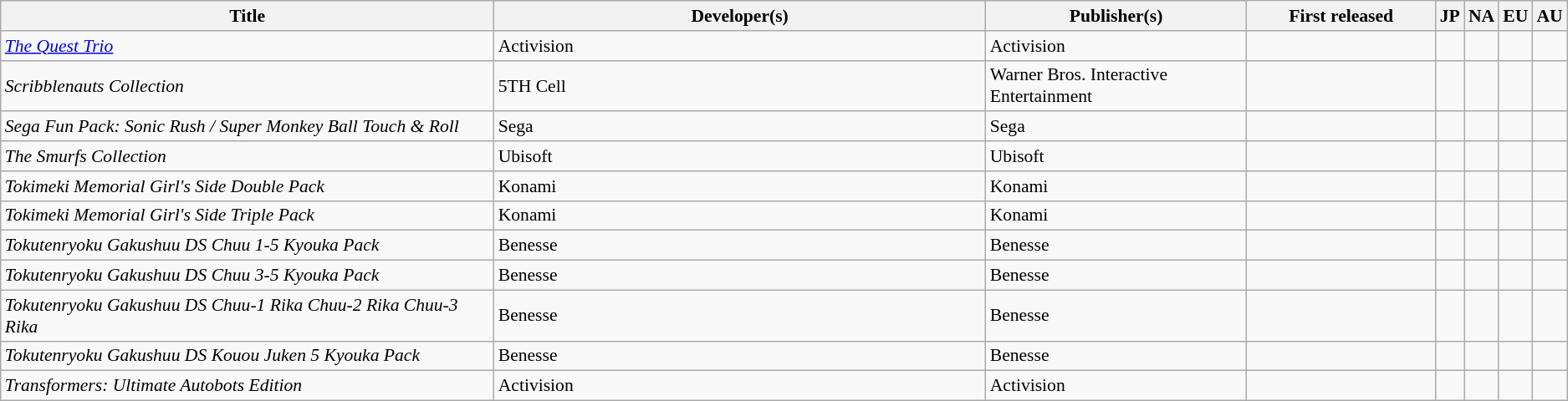<table class="wikitable plainrowheaders sortable" style="font-size:90%;" id="bundlelist">
<tr>
<th width=40%>Title</th>
<th width=40%>Developer(s)</th>
<th width=85%>Publisher(s)</th>
<th style="display:inline-block; border:0; width:144px;">First released</th>
<th width=5%>JP</th>
<th width=5%>NA</th>
<th width=5%>EU</th>
<th width=5%>AU</th>
</tr>
<tr>
<td><em><a href='#'>The Quest Trio</a></em></td>
<td>Activision</td>
<td>Activision</td>
<td></td>
<td></td>
<td></td>
<td></td>
<td></td>
</tr>
<tr>
<td><em>Scribblenauts Collection</em></td>
<td>5TH Cell</td>
<td>Warner Bros. Interactive Entertainment</td>
<td></td>
<td></td>
<td></td>
<td></td>
<td></td>
</tr>
<tr>
<td><em>Sega Fun Pack: Sonic Rush / Super Monkey Ball Touch & Roll</em></td>
<td>Sega</td>
<td>Sega</td>
<td></td>
<td></td>
<td></td>
<td></td>
<td></td>
</tr>
<tr>
<td><em>The Smurfs Collection</em></td>
<td>Ubisoft</td>
<td>Ubisoft</td>
<td></td>
<td></td>
<td></td>
<td></td>
<td></td>
</tr>
<tr>
<td><em>Tokimeki Memorial Girl's Side Double Pack</em></td>
<td>Konami</td>
<td>Konami</td>
<td></td>
<td></td>
<td></td>
<td></td>
<td></td>
</tr>
<tr>
<td><em>Tokimeki Memorial Girl's Side Triple Pack</em></td>
<td>Konami</td>
<td>Konami</td>
<td></td>
<td></td>
<td></td>
<td></td>
<td></td>
</tr>
<tr>
<td><em>Tokutenryoku Gakushuu DS Chuu 1-5 Kyouka Pack</em></td>
<td>Benesse</td>
<td>Benesse</td>
<td></td>
<td></td>
<td></td>
<td></td>
<td></td>
</tr>
<tr>
<td><em>Tokutenryoku Gakushuu DS Chuu 3-5 Kyouka Pack</em></td>
<td>Benesse</td>
<td>Benesse</td>
<td></td>
<td></td>
<td></td>
<td></td>
<td></td>
</tr>
<tr>
<td><em>Tokutenryoku Gakushuu DS Chuu-1 Rika Chuu-2 Rika Chuu-3 Rika</em></td>
<td>Benesse</td>
<td>Benesse</td>
<td></td>
<td></td>
<td></td>
<td></td>
<td></td>
</tr>
<tr>
<td><em>Tokutenryoku Gakushuu DS Kouou Juken 5 Kyouka Pack</em></td>
<td>Benesse</td>
<td>Benesse</td>
<td></td>
<td></td>
<td></td>
<td></td>
<td></td>
</tr>
<tr>
<td><em>Transformers: Ultimate Autobots Edition</em></td>
<td>Activision</td>
<td>Activision</td>
<td></td>
<td></td>
<td></td>
<td></td>
<td></td>
</tr>
</table>
